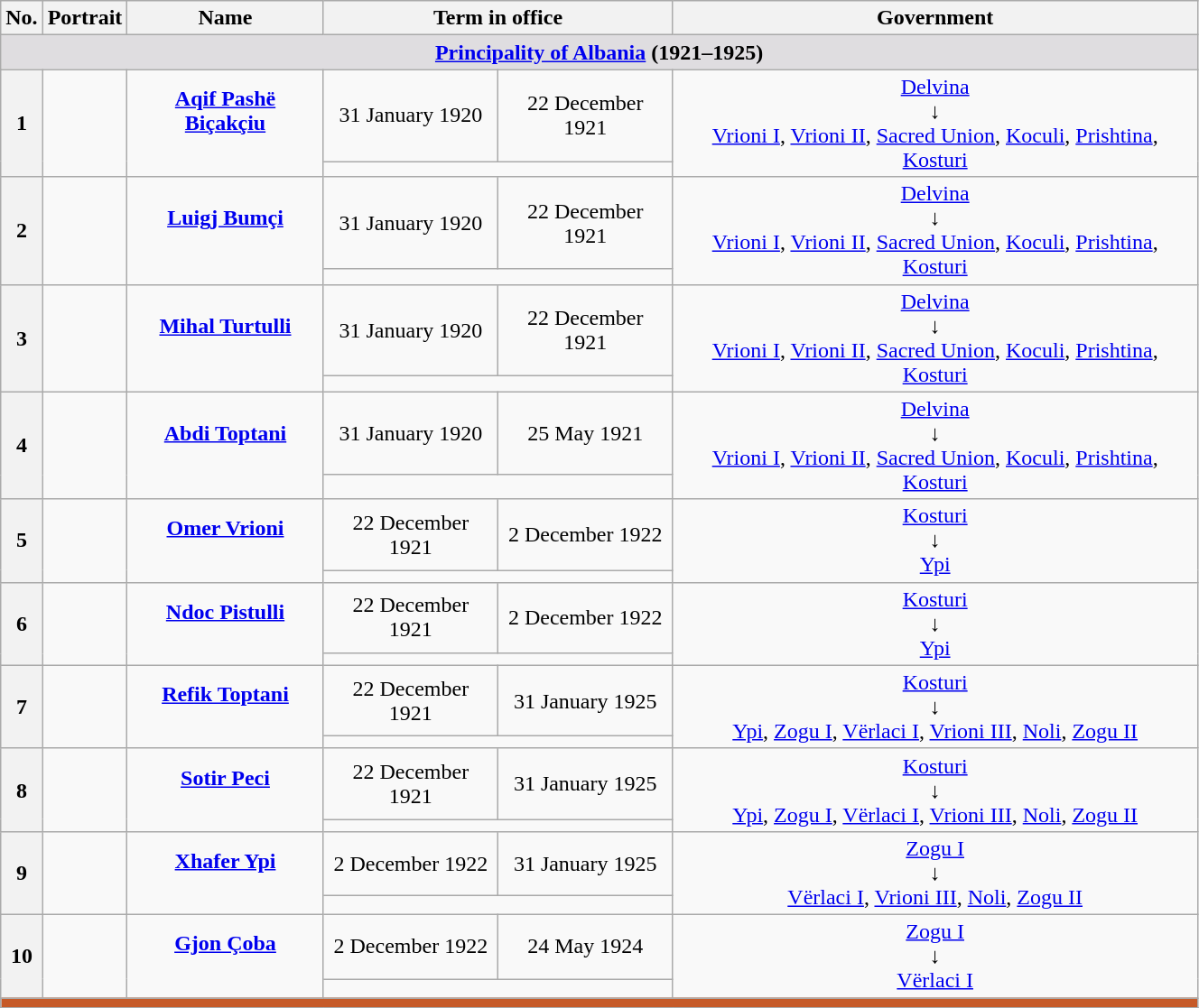<table class="wikitable" style="text-align:center;" width="70%">
<tr>
<th>No.</th>
<th>Portrait</th>
<th>Name</th>
<th colspan=2>Term in office</th>
<th>Government</th>
</tr>
<tr>
<td colspan="8" bgcolor="#dfdde0" align=center> <strong><a href='#'>Principality of Albania</a> (1921–1925)</strong></td>
</tr>
<tr>
<th rowspan="2">1</th>
<td rowspan="2"></td>
<td rowspan="2"><strong><a href='#'>Aqif Pashë Biçakçiu</a></strong><br><br></td>
<td>31 January 1920</td>
<td>22 December 1921</td>
<td rowspan=2><a href='#'>Delvina</a><br>↓<br><a href='#'>Vrioni I</a>, <a href='#'>Vrioni II</a>, <a href='#'>Sacred Union</a>, <a href='#'>Koculi</a>, <a href='#'>Prishtina</a>, <a href='#'>Kosturi</a></td>
</tr>
<tr>
<td colspan="2"><em></em></td>
</tr>
<tr>
<th rowspan="2">2</th>
<td rowspan="2"></td>
<td rowspan="2"><strong><a href='#'>Luigj Bumçi</a></strong><br><br></td>
<td>31 January 1920</td>
<td>22 December 1921</td>
<td rowspan=2><a href='#'>Delvina</a><br>↓<br><a href='#'>Vrioni I</a>, <a href='#'>Vrioni II</a>, <a href='#'>Sacred Union</a>, <a href='#'>Koculi</a>, <a href='#'>Prishtina</a>, <a href='#'>Kosturi</a></td>
</tr>
<tr>
<td colspan="2"><em></em></td>
</tr>
<tr>
<th rowspan="2">3</th>
<td rowspan="2"></td>
<td rowspan="2"><strong><a href='#'>Mihal Turtulli</a></strong><br><br></td>
<td>31 January 1920</td>
<td>22 December 1921</td>
<td rowspan=2><a href='#'>Delvina</a><br>↓<br><a href='#'>Vrioni I</a>, <a href='#'>Vrioni II</a>, <a href='#'>Sacred Union</a>, <a href='#'>Koculi</a>, <a href='#'>Prishtina</a>, <a href='#'>Kosturi</a></td>
</tr>
<tr>
<td colspan="2"><em></em></td>
</tr>
<tr>
<th rowspan="2">4</th>
<td rowspan="2"></td>
<td rowspan="2"><strong><a href='#'>Abdi Toptani</a></strong><br><br></td>
<td>31 January 1920</td>
<td>25 May 1921</td>
<td rowspan=2><a href='#'>Delvina</a><br>↓<br><a href='#'>Vrioni I</a>, <a href='#'>Vrioni II</a>, <a href='#'>Sacred Union</a>, <a href='#'>Koculi</a>, <a href='#'>Prishtina</a>, <a href='#'>Kosturi</a></td>
</tr>
<tr>
<td colspan="2"><em></em></td>
</tr>
<tr>
<th rowspan="2">5</th>
<td rowspan="2"></td>
<td rowspan="2"><strong><a href='#'>Omer Vrioni</a></strong><br><br></td>
<td>22 December 1921</td>
<td>2 December 1922</td>
<td rowspan=2><a href='#'>Kosturi</a><br>↓<br><a href='#'>Ypi</a></td>
</tr>
<tr>
<td colspan="2"><em></em></td>
</tr>
<tr>
<th rowspan="2">6</th>
<td rowspan="2"></td>
<td rowspan="2"><strong><a href='#'>Ndoc Pistulli</a></strong><br><br></td>
<td>22 December 1921</td>
<td>2 December 1922</td>
<td rowspan=2><a href='#'>Kosturi</a><br>↓<br><a href='#'>Ypi</a></td>
</tr>
<tr>
<td colspan="2"><em></em></td>
</tr>
<tr>
<th rowspan="2">7</th>
<td rowspan="2"></td>
<td rowspan="2"><strong><a href='#'>Refik Toptani</a></strong><br><br></td>
<td>22 December 1921</td>
<td>31 January 1925</td>
<td rowspan=2><a href='#'>Kosturi</a><br>↓<br><a href='#'>Ypi</a>, <a href='#'>Zogu I</a>, <a href='#'>Vërlaci I</a>, <a href='#'>Vrioni III</a>, <a href='#'>Noli</a>, <a href='#'>Zogu II</a></td>
</tr>
<tr>
<td colspan="2"><em></em></td>
</tr>
<tr>
<th rowspan="2">8</th>
<td rowspan="2"></td>
<td rowspan="2"><strong><a href='#'>Sotir Peci</a></strong><br><br></td>
<td>22 December 1921</td>
<td>31 January 1925</td>
<td rowspan=2><a href='#'>Kosturi</a><br>↓<br><a href='#'>Ypi</a>, <a href='#'>Zogu I</a>, <a href='#'>Vërlaci I</a>, <a href='#'>Vrioni III</a>, <a href='#'>Noli</a>, <a href='#'>Zogu II</a></td>
</tr>
<tr>
<td colspan="2"><em></em></td>
</tr>
<tr>
<th rowspan="2">9</th>
<td rowspan="2"></td>
<td rowspan="2"><strong><a href='#'>Xhafer Ypi</a></strong><br><br></td>
<td>2 December 1922</td>
<td>31 January 1925</td>
<td rowspan=2><a href='#'>Zogu I</a><br>↓<br><a href='#'>Vërlaci I</a>, <a href='#'>Vrioni III</a>, <a href='#'>Noli</a>, <a href='#'>Zogu II</a></td>
</tr>
<tr>
<td colspan="2"><em></em></td>
</tr>
<tr>
<th rowspan="2">10</th>
<td rowspan="2"></td>
<td rowspan="2"><strong><a href='#'>Gjon Çoba</a></strong><br><br></td>
<td>2 December 1922</td>
<td>24 May 1924</td>
<td rowspan=2><a href='#'>Zogu I</a><br>↓<br><a href='#'>Vërlaci I</a></td>
</tr>
<tr>
<td colspan="2"><em></em></td>
</tr>
<tr>
<td colspan="6" bgcolor="#c65a28"></td>
</tr>
<tr>
</tr>
</table>
